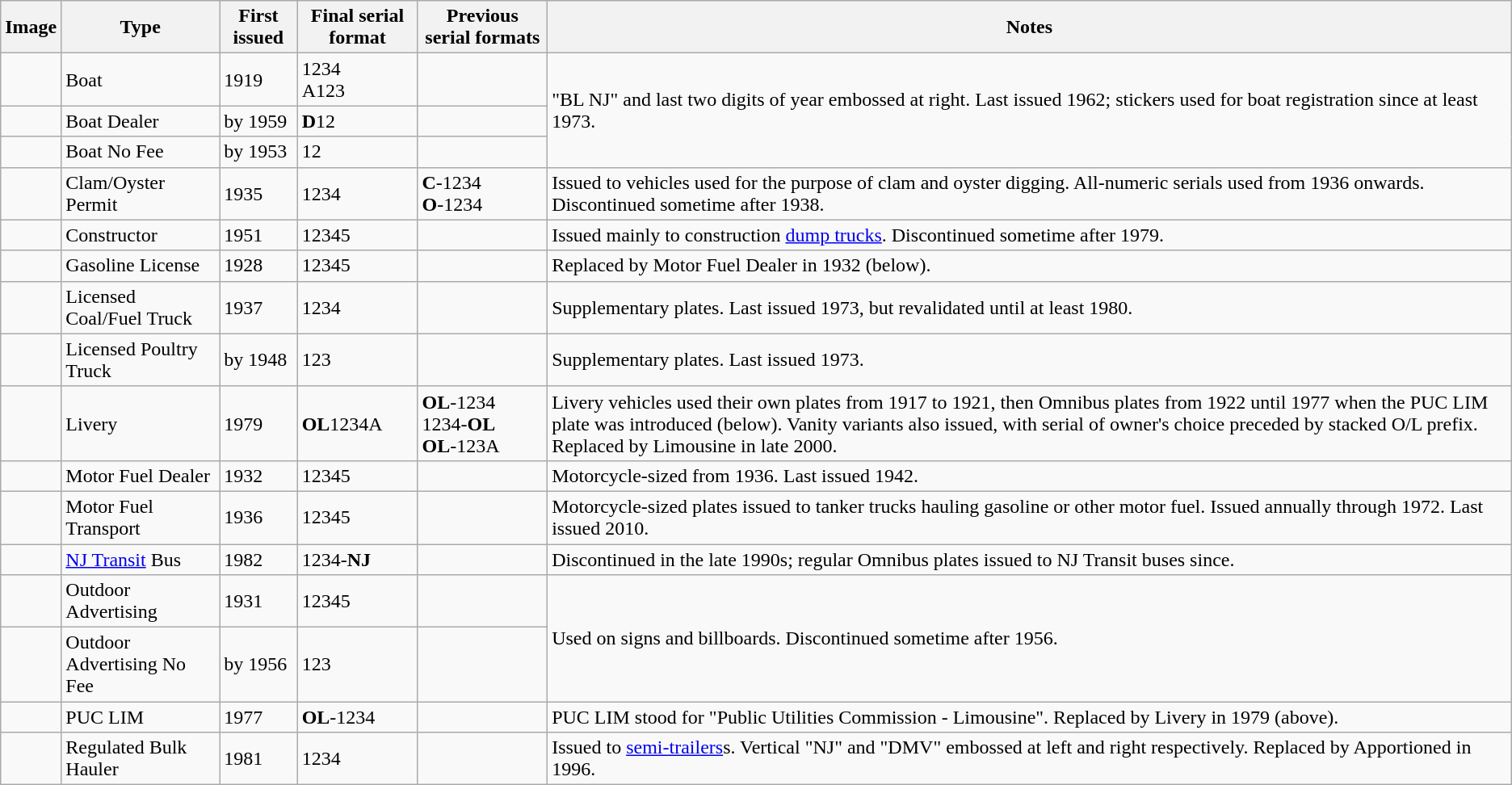<table class="wikitable sortable">
<tr>
<th>Image</th>
<th>Type</th>
<th>First issued</th>
<th>Final serial format</th>
<th>Previous serial formats</th>
<th>Notes</th>
</tr>
<tr>
<td></td>
<td>Boat</td>
<td>1919</td>
<td>1234<br>A123</td>
<td></td>
<td rowspan="3">"BL NJ" and last two digits of year embossed at right. Last issued 1962; stickers used for boat registration since at least 1973.</td>
</tr>
<tr>
<td></td>
<td>Boat Dealer</td>
<td>by 1959</td>
<td><strong>D</strong>12</td>
<td></td>
</tr>
<tr>
<td></td>
<td>Boat No Fee</td>
<td>by 1953</td>
<td>12</td>
<td></td>
</tr>
<tr>
<td></td>
<td>Clam/Oyster Permit</td>
<td>1935</td>
<td>1234</td>
<td><strong>C</strong>-1234<br><strong>O</strong>-1234</td>
<td>Issued to vehicles used for the purpose of clam and oyster digging. All-numeric serials used from 1936 onwards. Discontinued sometime after 1938.</td>
</tr>
<tr>
<td></td>
<td>Constructor</td>
<td>1951</td>
<td>12345</td>
<td></td>
<td>Issued mainly to construction <a href='#'>dump trucks</a>. Discontinued sometime after 1979.</td>
</tr>
<tr>
<td></td>
<td>Gasoline License</td>
<td>1928</td>
<td>12345</td>
<td></td>
<td>Replaced by Motor Fuel Dealer in 1932 (below).</td>
</tr>
<tr>
<td></td>
<td>Licensed Coal/Fuel Truck</td>
<td>1937</td>
<td>1234</td>
<td></td>
<td>Supplementary plates. Last issued 1973, but revalidated until at least 1980.</td>
</tr>
<tr>
<td></td>
<td>Licensed Poultry Truck</td>
<td>by 1948</td>
<td>123</td>
<td></td>
<td>Supplementary plates. Last issued 1973.</td>
</tr>
<tr>
<td></td>
<td>Livery</td>
<td>1979</td>
<td><strong>OL</strong>1234A</td>
<td><strong>OL</strong>-1234<br>1234-<strong>OL</strong><br><strong>OL</strong>-123A</td>
<td>Livery vehicles used their own plates from 1917 to 1921, then Omnibus plates from 1922 until 1977 when the PUC LIM plate was introduced (below). Vanity variants also issued, with serial of owner's choice preceded by stacked O/L prefix. Replaced by Limousine in late 2000.</td>
</tr>
<tr>
<td></td>
<td>Motor Fuel Dealer</td>
<td>1932</td>
<td>12345</td>
<td></td>
<td>Motorcycle-sized from 1936. Last issued 1942.</td>
</tr>
<tr>
<td></td>
<td>Motor Fuel Transport</td>
<td>1936</td>
<td>12345</td>
<td></td>
<td>Motorcycle-sized plates issued to tanker trucks hauling gasoline or other motor fuel. Issued annually through 1972. Last issued 2010.</td>
</tr>
<tr>
<td></td>
<td><a href='#'>NJ Transit</a> Bus</td>
<td>1982</td>
<td>1234-<strong>NJ</strong></td>
<td></td>
<td>Discontinued in the late 1990s; regular Omnibus plates issued to NJ Transit buses since.</td>
</tr>
<tr>
<td></td>
<td>Outdoor Advertising</td>
<td>1931</td>
<td>12345</td>
<td></td>
<td rowspan="2">Used on signs and billboards. Discontinued sometime after 1956.</td>
</tr>
<tr>
<td></td>
<td>Outdoor Advertising No Fee</td>
<td>by 1956</td>
<td>123</td>
<td></td>
</tr>
<tr>
<td></td>
<td>PUC LIM</td>
<td>1977</td>
<td><strong>OL</strong>-1234</td>
<td></td>
<td>PUC LIM stood for "Public Utilities Commission - Limousine". Replaced by Livery in 1979 (above).</td>
</tr>
<tr>
<td></td>
<td>Regulated Bulk Hauler</td>
<td>1981</td>
<td>1234</td>
<td></td>
<td>Issued to <a href='#'>semi-trailers</a>s. Vertical "NJ" and "DMV" embossed at left and right respectively. Replaced by Apportioned in 1996.</td>
</tr>
</table>
